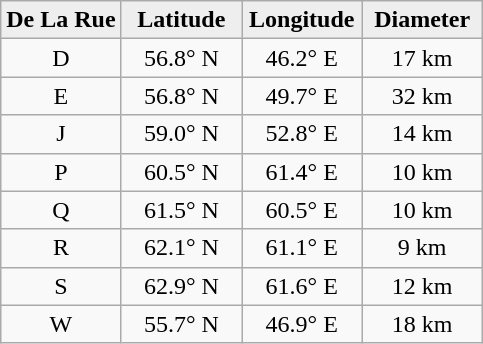<table class="wikitable">
<tr>
<th width="25%" style="background:#eeeeee;">De La Rue</th>
<th width="25%" style="background:#eeeeee;">Latitude</th>
<th width="25%" style="background:#eeeeee;">Longitude</th>
<th width="25%" style="background:#eeeeee;">Diameter</th>
</tr>
<tr>
<td align="center">D</td>
<td align="center">56.8° N</td>
<td align="center">46.2° E</td>
<td align="center">17 km</td>
</tr>
<tr>
<td align="center">E</td>
<td align="center">56.8° N</td>
<td align="center">49.7° E</td>
<td align="center">32 km</td>
</tr>
<tr>
<td align="center">J</td>
<td align="center">59.0° N</td>
<td align="center">52.8° E</td>
<td align="center">14 km</td>
</tr>
<tr>
<td align="center">P</td>
<td align="center">60.5° N</td>
<td align="center">61.4° E</td>
<td align="center">10 km</td>
</tr>
<tr>
<td align="center">Q</td>
<td align="center">61.5° N</td>
<td align="center">60.5° E</td>
<td align="center">10 km</td>
</tr>
<tr>
<td align="center">R</td>
<td align="center">62.1° N</td>
<td align="center">61.1° E</td>
<td align="center">9 km</td>
</tr>
<tr>
<td align="center">S</td>
<td align="center">62.9° N</td>
<td align="center">61.6° E</td>
<td align="center">12 km</td>
</tr>
<tr>
<td align="center">W</td>
<td align="center">55.7° N</td>
<td align="center">46.9° E</td>
<td align="center">18 km</td>
</tr>
</table>
